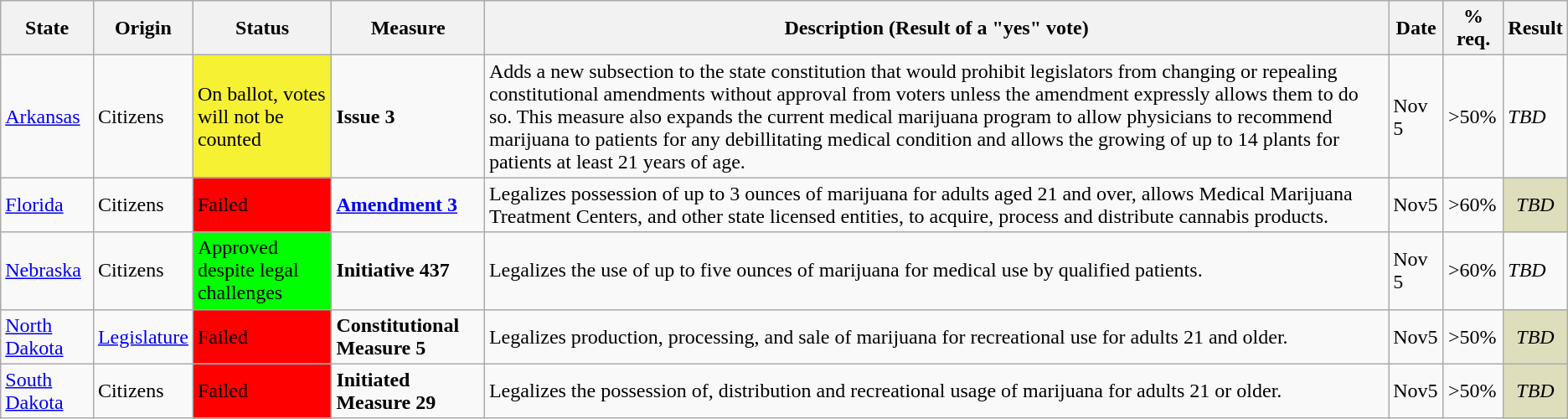<table class="wikitable">
<tr>
<th>State</th>
<th>Origin</th>
<th>Status</th>
<th>Measure</th>
<th>Description (Result of a "yes" vote)</th>
<th>Date</th>
<th>% req.</th>
<th>Result</th>
</tr>
<tr>
<td><a href='#'>Arkansas</a></td>
<td>Citizens</td>
<td style="background-color:#F7F134;">On ballot, votes will not be counted</td>
<td><strong>Issue 3</strong></td>
<td>Adds a new subsection to the state constitution that would prohibit legislators from changing or repealing constitutional amendments without approval from voters unless the amendment expressly allows them to do so. This measure also expands the current medical marijuana program to allow physicians to recommend marijuana to patients for any debillitating medical condition and allows the growing of up to 14 plants for patients at least 21 years of age.</td>
<td>Nov 5</td>
<td>>50%</td>
<td><em>TBD</em></td>
</tr>
<tr>
<td><a href='#'>Florida</a></td>
<td>Citizens</td>
<td style="background-color:#FF0000;">Failed</td>
<td><a href='#'><strong>Amendment 3</strong></a></td>
<td>Legalizes possession of up to 3 ounces of marijuana for adults aged 21 and over, allows Medical Marijuana Treatment Centers, and other state licensed entities, to acquire, process and distribute cannabis products.</td>
<td>Nov5</td>
<td>>60%</td>
<td style="text-align:center; background-color:#DEDEBD"><em>TBD</em></td>
</tr>
<tr>
<td><a href='#'>Nebraska</a></td>
<td>Citizens</td>
<td style="background-color:#00FF00;">Approved despite legal challenges</td>
<td><strong>Initiative 437</strong></td>
<td>Legalizes the use of up to five ounces of marijuana for medical use by qualified patients.</td>
<td>Nov 5</td>
<td>>60%</td>
<td><em>TBD</em></td>
</tr>
<tr>
<td><a href='#'>North Dakota</a></td>
<td><a href='#'>Legislature</a></td>
<td style="background-color:#FF0000;">Failed</td>
<td><strong>Constitutional Measure 5</strong></td>
<td>Legalizes production, processing, and sale of marijuana for recreational use for adults 21 and older.</td>
<td>Nov5</td>
<td>>50%</td>
<td style="text-align:center; background-color:#DEDEBD"><em>TBD</em></td>
</tr>
<tr>
<td><a href='#'>South Dakota</a></td>
<td>Citizens</td>
<td style="background-color:#FF0000;">Failed</td>
<td><strong>Initiated Measure 29</strong></td>
<td>Legalizes the possession of, distribution and recreational usage of marijuana for adults 21 or older.</td>
<td>Nov5</td>
<td>>50%</td>
<td style="text-align:center; background-color:#DEDEBD"><em>TBD</em></td>
</tr>
</table>
